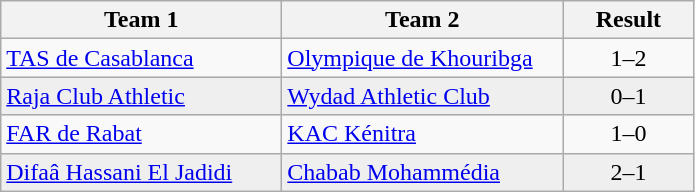<table class="wikitable">
<tr>
<th width="180">Team 1</th>
<th width="180">Team 2</th>
<th width="80">Result</th>
</tr>
<tr>
<td><a href='#'>TAS de Casablanca</a></td>
<td><a href='#'>Olympique de Khouribga</a></td>
<td align="center">1–2</td>
</tr>
<tr style="background:#EFEFEF">
<td><a href='#'>Raja Club Athletic</a></td>
<td><a href='#'>Wydad Athletic Club</a></td>
<td align="center">0–1</td>
</tr>
<tr>
<td><a href='#'>FAR de Rabat</a></td>
<td><a href='#'>KAC Kénitra</a></td>
<td align="center">1–0</td>
</tr>
<tr style="background:#EFEFEF">
<td><a href='#'>Difaâ Hassani El Jadidi</a></td>
<td><a href='#'>Chabab Mohammédia</a></td>
<td align="center">2–1</td>
</tr>
</table>
